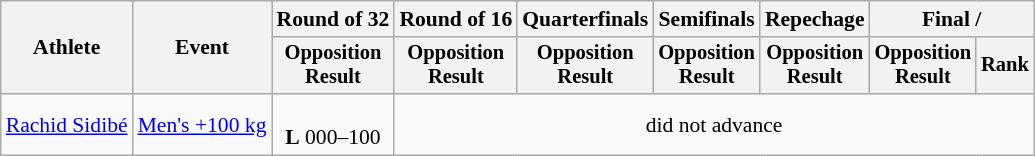<table class="wikitable" style="font-size:90%">
<tr>
<th rowspan="2">Athlete</th>
<th rowspan="2">Event</th>
<th>Round of 32</th>
<th>Round of 16</th>
<th>Quarterfinals</th>
<th>Semifinals</th>
<th>Repechage</th>
<th colspan=2>Final / </th>
</tr>
<tr style="font-size:95%">
<th>Opposition<br>Result</th>
<th>Opposition<br>Result</th>
<th>Opposition<br>Result</th>
<th>Opposition<br>Result</th>
<th>Opposition<br>Result</th>
<th>Opposition<br>Result</th>
<th>Rank</th>
</tr>
<tr align=center>
<td align=left><a href='#'>Rachid Sidibé</a></td>
<td align=left><a href='#'>Men's +100 kg</a></td>
<td><br><strong>L</strong> 000–100</td>
<td colspan=6>did not advance</td>
</tr>
</table>
